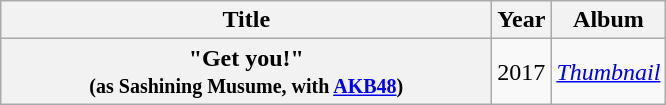<table class="wikitable plainrowheaders" style="text-align:center;">
<tr>
<th style="width:20em;">Title</th>
<th>Year</th>
<th>Album</th>
</tr>
<tr>
<th scope=row>"Get you!"<br><small>(as Sashining Musume, with <a href='#'>AKB48</a>)</small></th>
<td>2017</td>
<td><em><a href='#'>Thumbnail</a></em></td>
</tr>
</table>
